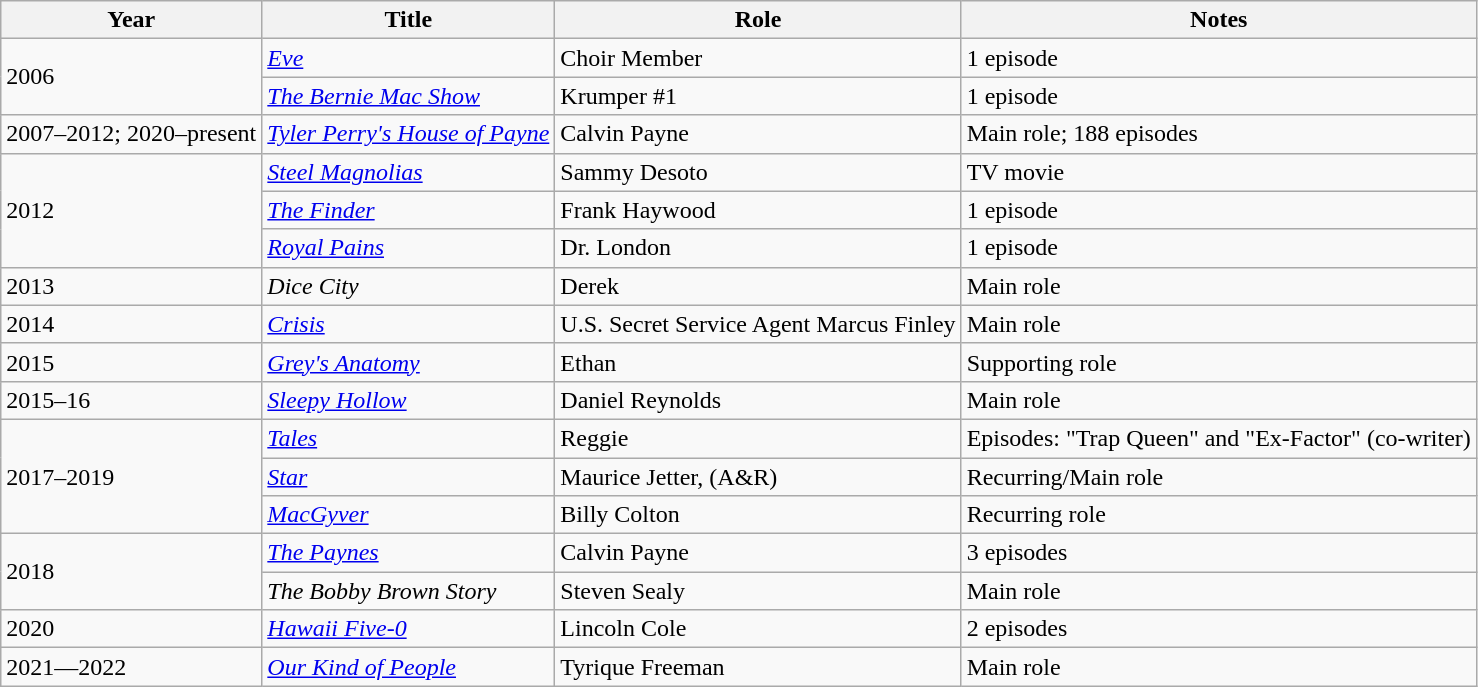<table class="wikitable sortable">
<tr>
<th>Year</th>
<th>Title</th>
<th>Role</th>
<th class="unsortable">Notes</th>
</tr>
<tr>
<td rowspan=2>2006</td>
<td><em><a href='#'>Eve</a></em></td>
<td>Choir Member</td>
<td>1 episode</td>
</tr>
<tr>
<td><em><a href='#'>The Bernie Mac Show</a></em></td>
<td>Krumper #1</td>
<td>1 episode</td>
</tr>
<tr>
<td>2007–2012; 2020–present</td>
<td><em><a href='#'>Tyler Perry's House of Payne</a></em></td>
<td>Calvin Payne</td>
<td>Main role; 188 episodes</td>
</tr>
<tr>
<td rowspan=3>2012</td>
<td><em><a href='#'>Steel Magnolias</a></em></td>
<td>Sammy Desoto</td>
<td>TV movie</td>
</tr>
<tr>
<td><em><a href='#'>The Finder</a></em></td>
<td>Frank Haywood</td>
<td>1 episode</td>
</tr>
<tr>
<td><em><a href='#'>Royal Pains</a></em></td>
<td>Dr. London</td>
<td>1 episode</td>
</tr>
<tr>
<td>2013</td>
<td><em>Dice City</em></td>
<td>Derek</td>
<td>Main role</td>
</tr>
<tr>
<td>2014</td>
<td><em><a href='#'>Crisis</a></em></td>
<td>U.S. Secret Service Agent Marcus Finley</td>
<td>Main role</td>
</tr>
<tr>
<td>2015</td>
<td><em><a href='#'>Grey's Anatomy</a></em></td>
<td>Ethan</td>
<td>Supporting role</td>
</tr>
<tr>
<td>2015–16</td>
<td><em><a href='#'>Sleepy Hollow</a></em></td>
<td>Daniel Reynolds</td>
<td>Main role</td>
</tr>
<tr>
<td rowspan="3">2017–2019</td>
<td><em><a href='#'>Tales</a></em></td>
<td>Reggie</td>
<td>Episodes: "Trap Queen" and "Ex-Factor" (co-writer)</td>
</tr>
<tr>
<td><em><a href='#'>Star</a></em></td>
<td>Maurice Jetter, (A&R)</td>
<td>Recurring/Main role</td>
</tr>
<tr>
<td><em><a href='#'>MacGyver</a></em></td>
<td>Billy Colton</td>
<td>Recurring role</td>
</tr>
<tr>
<td rowspan="2">2018</td>
<td><em><a href='#'>The Paynes</a></em></td>
<td>Calvin Payne</td>
<td>3 episodes</td>
</tr>
<tr>
<td><em>The Bobby Brown Story</em></td>
<td>Steven Sealy</td>
<td>Main role</td>
</tr>
<tr>
<td>2020</td>
<td><em><a href='#'>Hawaii Five-0</a></em></td>
<td>Lincoln Cole</td>
<td>2 episodes</td>
</tr>
<tr>
<td>2021—2022</td>
<td><em><a href='#'>Our Kind of People</a></em></td>
<td>Tyrique Freeman</td>
<td>Main role</td>
</tr>
</table>
